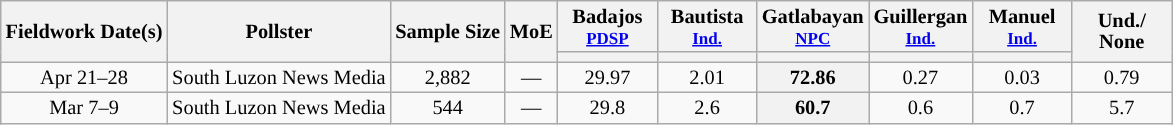<table class="wikitable" style="text-align:center;font-size:85%;line-height:14px">
<tr>
<th rowspan="2">Fieldwork Date(s)</th>
<th rowspan="2">Pollster</th>
<th rowspan="2">Sample Size</th>
<th rowspan="2">MoE</th>
<th style="width:60px;">Badajos<br><small><a href='#'>PDSP</a></small></th>
<th style="width:60px;">Bautista<br><small><a href='#'>Ind.</a></small></th>
<th style="width:60px;">Gatlabayan<br><small><a href='#'>NPC</a></small></th>
<th style="width:60px;">Guillergan<br><small><a href='#'>Ind.</a></small></th>
<th style="width:60px;">Manuel<br><small><a href='#'>Ind.</a></small></th>
<th rowspan="2" style="width:60px;">Und./<br>None</th>
</tr>
<tr>
<th style="background:"></th>
<th style="background:"></th>
<th style="background:"></th>
<th style="background:"></th>
<th style="background:"></th>
</tr>
<tr>
<td>Apr 21–28</td>
<td>South Luzon News Media</td>
<td>2,882</td>
<td>—</td>
<td>29.97</td>
<td>2.01</td>
<th style="background-color:#"><strong>72.86</strong></th>
<td>0.27</td>
<td>0.03</td>
<td>0.79</td>
</tr>
<tr>
<td>Mar 7–9</td>
<td>South Luzon News Media</td>
<td>544</td>
<td>—</td>
<td>29.8</td>
<td>2.6</td>
<th style="background-color:#"><strong>60.7</strong></th>
<td>0.6</td>
<td>0.7</td>
<td>5.7</td>
</tr>
</table>
